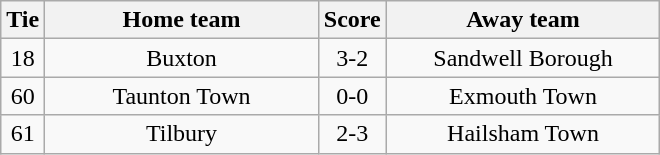<table class="wikitable" style="text-align:center;">
<tr>
<th width=20>Tie</th>
<th width=175>Home team</th>
<th width=20>Score</th>
<th width=175>Away team</th>
</tr>
<tr>
<td>18</td>
<td>Buxton</td>
<td>3-2</td>
<td>Sandwell Borough</td>
</tr>
<tr>
<td>60</td>
<td>Taunton Town</td>
<td>0-0</td>
<td>Exmouth Town</td>
</tr>
<tr>
<td>61</td>
<td>Tilbury</td>
<td>2-3</td>
<td>Hailsham Town</td>
</tr>
</table>
